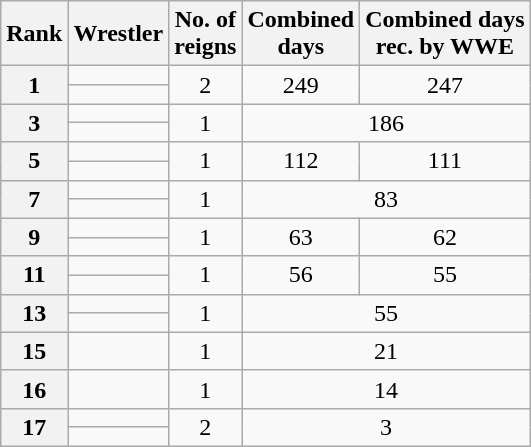<table class="wikitable sortable" style="text-align: center">
<tr>
<th>Rank</th>
<th>Wrestler</th>
<th>No. of<br>reigns</th>
<th>Combined<br>days</th>
<th>Combined days<br>rec. by WWE</th>
</tr>
<tr>
<th rowspan=2>1</th>
<td></td>
<td rowspan=2>2</td>
<td rowspan=2>249</td>
<td rowspan=2>247</td>
</tr>
<tr>
<td></td>
</tr>
<tr>
<th rowspan=2>3</th>
<td></td>
<td rowspan=2>1</td>
<td rowspan=2 colspan=2>186</td>
</tr>
<tr>
<td></td>
</tr>
<tr>
<th rowspan=2>5</th>
<td></td>
<td rowspan=2>1</td>
<td rowspan="2">112</td>
<td rowspan="2">111</td>
</tr>
<tr>
<td></td>
</tr>
<tr>
<th rowspan=2>7</th>
<td></td>
<td rowspan="2">1</td>
<td rowspan=2 colspan=2>83</td>
</tr>
<tr>
<td></td>
</tr>
<tr>
<th rowspan=2>9</th>
<td></td>
<td rowspan=2>1</td>
<td rowspan="2">63</td>
<td rowspan="2">62</td>
</tr>
<tr>
<td></td>
</tr>
<tr>
<th rowspan=2>11</th>
<td></td>
<td rowspan=2>1</td>
<td rowspan="2">56</td>
<td rowspan="2">55</td>
</tr>
<tr>
<td></td>
</tr>
<tr>
<th rowspan=2>13</th>
<td></td>
<td rowspan=2>1</td>
<td rowspan=2 colspan=2>55</td>
</tr>
<tr>
<td></td>
</tr>
<tr>
<th>15</th>
<td></td>
<td>1</td>
<td colspan=2>21</td>
</tr>
<tr>
<th>16</th>
<td></td>
<td>1</td>
<td colspan=2>14</td>
</tr>
<tr>
<th rowspan=2>17</th>
<td></td>
<td rowspan=2>2</td>
<td rowspan=2 colspan=2>3</td>
</tr>
<tr>
<td></td>
</tr>
</table>
